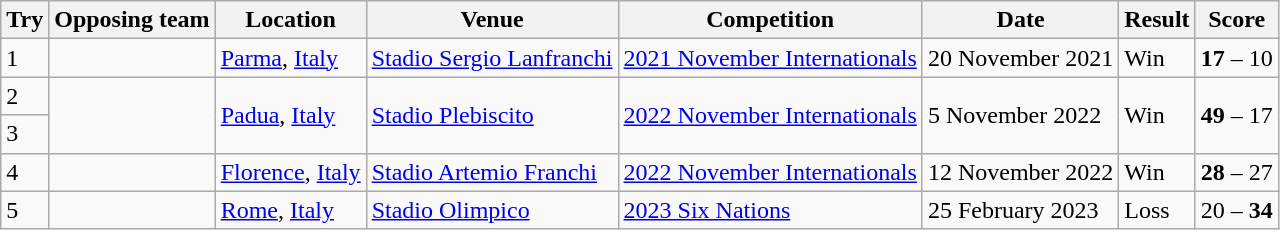<table class="wikitable">
<tr>
<th>Try</th>
<th>Opposing team</th>
<th>Location</th>
<th>Venue</th>
<th>Competition</th>
<th>Date</th>
<th>Result</th>
<th>Score</th>
</tr>
<tr>
<td>1</td>
<td></td>
<td><a href='#'>Parma</a>, <a href='#'>Italy</a></td>
<td><a href='#'>Stadio Sergio Lanfranchi</a></td>
<td><a href='#'>2021 November Internationals</a></td>
<td>20 November 2021</td>
<td>Win</td>
<td><strong>17</strong> – 10</td>
</tr>
<tr>
<td>2</td>
<td rowspan=2></td>
<td rowspan=2><a href='#'>Padua</a>, <a href='#'>Italy</a></td>
<td rowspan=2><a href='#'>Stadio Plebiscito</a></td>
<td rowspan=2><a href='#'>2022 November Internationals</a></td>
<td rowspan=2>5 November 2022</td>
<td rowspan=2>Win</td>
<td rowspan=2><strong>49</strong> – 17</td>
</tr>
<tr>
<td>3</td>
</tr>
<tr>
<td>4</td>
<td></td>
<td><a href='#'>Florence</a>, <a href='#'>Italy</a></td>
<td><a href='#'>Stadio Artemio Franchi</a></td>
<td><a href='#'>2022 November Internationals</a></td>
<td>12 November 2022</td>
<td>Win</td>
<td><strong>28</strong> – 27</td>
</tr>
<tr>
<td>5</td>
<td></td>
<td><a href='#'>Rome</a>, <a href='#'>Italy</a></td>
<td><a href='#'>Stadio Olimpico</a></td>
<td><a href='#'>2023 Six Nations</a></td>
<td>25 February 2023</td>
<td>Loss</td>
<td>20 – <strong>34</strong></td>
</tr>
</table>
